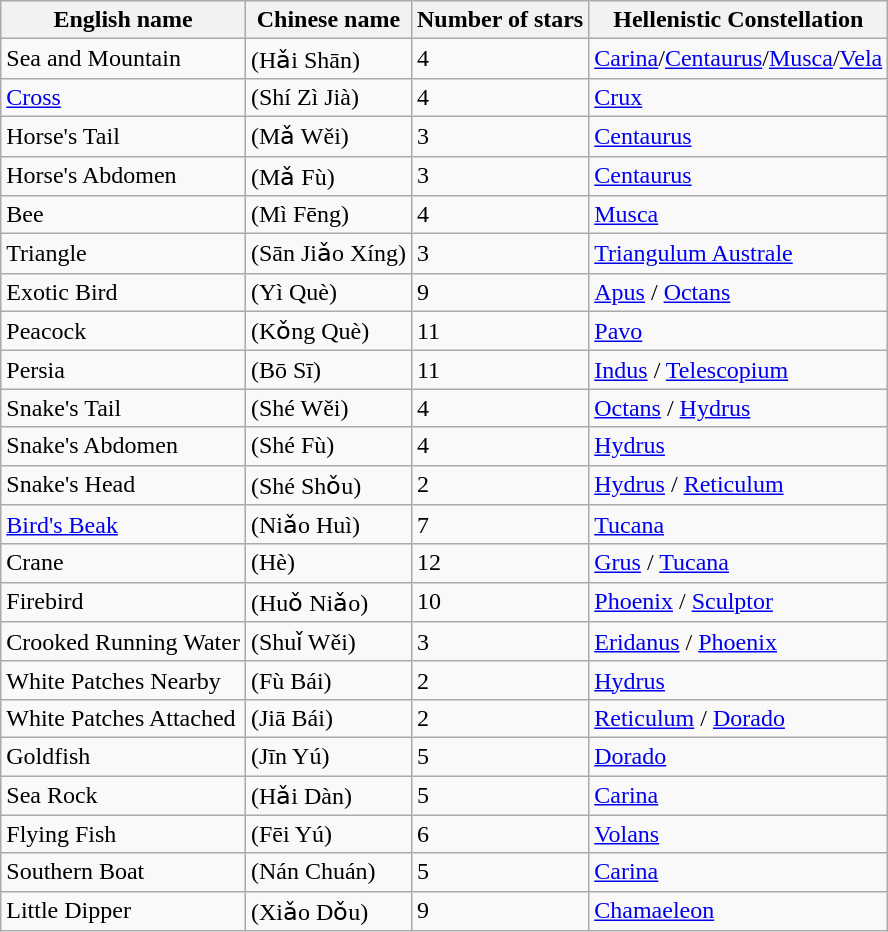<table class = "wikitable">
<tr>
<th><strong>English name</strong></th>
<th><strong>Chinese name</strong></th>
<th><strong>Number of stars</strong></th>
<th><strong>Hellenistic Constellation</strong></th>
</tr>
<tr>
<td>Sea and Mountain</td>
<td> (Hǎi Shān)</td>
<td>4</td>
<td><a href='#'>Carina</a>/<a href='#'>Centaurus</a>/<a href='#'>Musca</a>/<a href='#'>Vela</a></td>
</tr>
<tr>
<td><a href='#'>Cross</a></td>
<td> (Shí Zì Jià)</td>
<td>4</td>
<td><a href='#'>Crux</a></td>
</tr>
<tr>
<td>Horse's Tail</td>
<td> (Mǎ Wěi)</td>
<td>3</td>
<td><a href='#'>Centaurus</a></td>
</tr>
<tr>
<td>Horse's Abdomen</td>
<td> (Mǎ Fù)</td>
<td>3</td>
<td><a href='#'>Centaurus</a></td>
</tr>
<tr>
<td>Bee</td>
<td> (Mì Fēng)</td>
<td>4</td>
<td><a href='#'>Musca</a></td>
</tr>
<tr>
<td>Triangle</td>
<td> (Sān Jiǎo Xíng)</td>
<td>3</td>
<td><a href='#'>Triangulum Australe</a></td>
</tr>
<tr>
<td>Exotic Bird</td>
<td> (Yì Què)</td>
<td>9</td>
<td><a href='#'>Apus</a> / <a href='#'>Octans</a></td>
</tr>
<tr>
<td>Peacock</td>
<td> (Kǒng Què)</td>
<td>11</td>
<td><a href='#'>Pavo</a></td>
</tr>
<tr>
<td>Persia</td>
<td> (Bō Sī)</td>
<td>11</td>
<td><a href='#'>Indus</a> / <a href='#'>Telescopium</a></td>
</tr>
<tr>
<td>Snake's Tail</td>
<td> (Shé Wěi)</td>
<td>4</td>
<td><a href='#'>Octans</a> / <a href='#'>Hydrus</a></td>
</tr>
<tr>
<td>Snake's Abdomen</td>
<td> (Shé Fù)</td>
<td>4</td>
<td><a href='#'>Hydrus</a></td>
</tr>
<tr>
<td>Snake's Head</td>
<td> (Shé Shǒu)</td>
<td>2</td>
<td><a href='#'>Hydrus</a> / <a href='#'>Reticulum</a></td>
</tr>
<tr>
<td><a href='#'>Bird's Beak</a></td>
<td> (Niǎo Huì)</td>
<td>7</td>
<td><a href='#'>Tucana</a></td>
</tr>
<tr>
<td>Crane</td>
<td> (Hè)</td>
<td>12</td>
<td><a href='#'>Grus</a> / <a href='#'>Tucana</a></td>
</tr>
<tr>
<td>Firebird</td>
<td> (Huǒ Niǎo)</td>
<td>10</td>
<td><a href='#'>Phoenix</a> / <a href='#'>Sculptor</a></td>
</tr>
<tr>
<td>Crooked Running Water</td>
<td> (Shuǐ Wěi)</td>
<td>3</td>
<td><a href='#'>Eridanus</a> / <a href='#'>Phoenix</a></td>
</tr>
<tr>
<td>White Patches Nearby</td>
<td> (Fù Bái)</td>
<td>2</td>
<td><a href='#'>Hydrus</a></td>
</tr>
<tr>
<td>White Patches Attached</td>
<td> (Jiā Bái)</td>
<td>2</td>
<td><a href='#'>Reticulum</a> / <a href='#'>Dorado</a></td>
</tr>
<tr>
<td>Goldfish</td>
<td> (Jīn Yú)</td>
<td>5</td>
<td><a href='#'>Dorado</a></td>
</tr>
<tr>
<td>Sea Rock</td>
<td> (Hǎi Dàn)</td>
<td>5</td>
<td><a href='#'>Carina</a></td>
</tr>
<tr>
<td>Flying Fish</td>
<td> (Fēi Yú)</td>
<td>6</td>
<td><a href='#'>Volans</a></td>
</tr>
<tr>
<td>Southern Boat</td>
<td> (Nán Chuán)</td>
<td>5</td>
<td><a href='#'>Carina</a></td>
</tr>
<tr>
<td>Little Dipper</td>
<td> (Xiǎo Dǒu)</td>
<td>9</td>
<td><a href='#'>Chamaeleon</a></td>
</tr>
</table>
